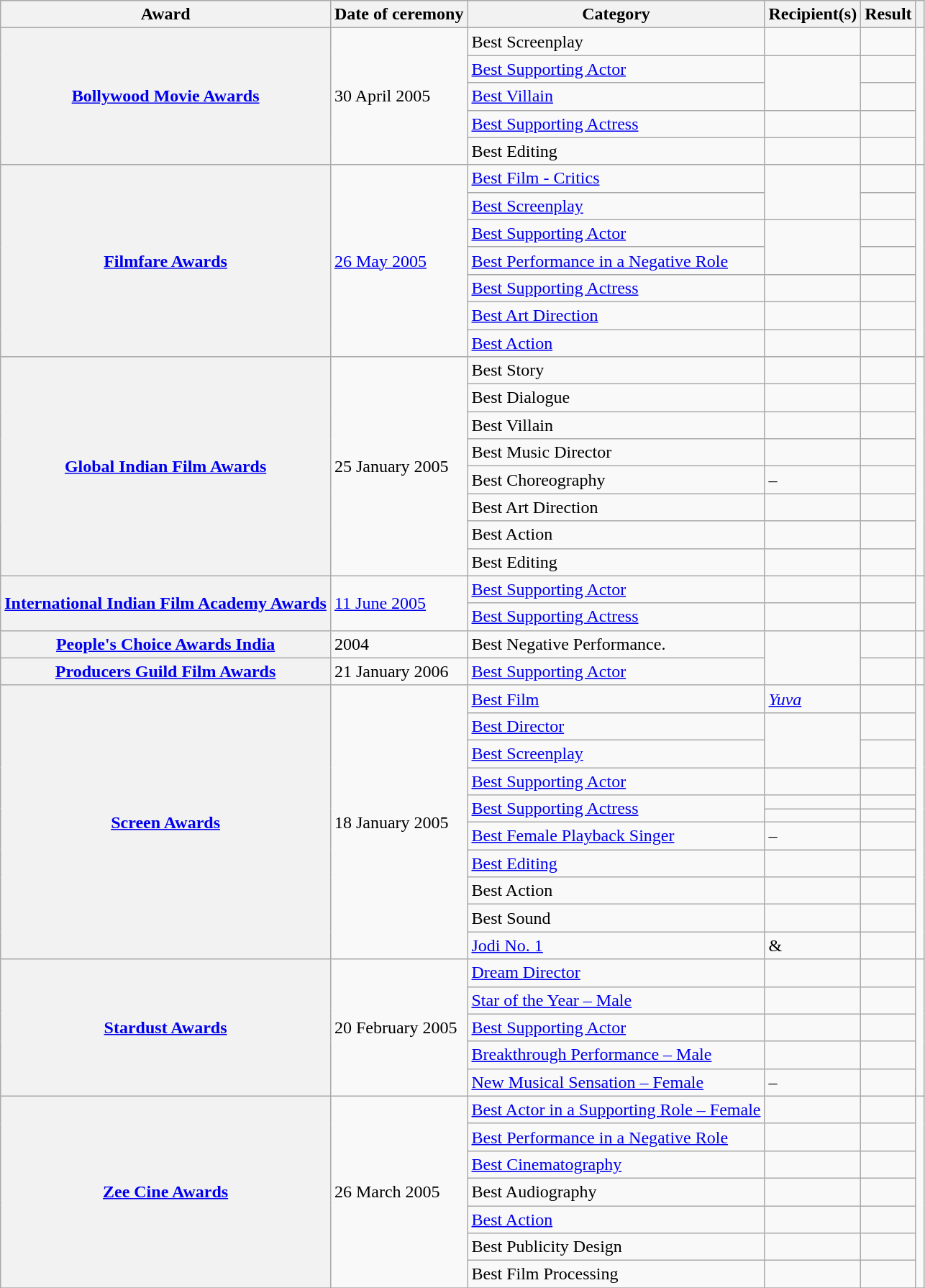<table class="wikitable plainrowheaders sortable">
<tr>
<th scope="col">Award</th>
<th scope="col">Date of ceremony</th>
<th scope="col">Category</th>
<th scope="col">Recipient(s)</th>
<th scope="col">Result</th>
<th scope="col" class="unsortable"></th>
</tr>
<tr>
<th scope="row" rowspan="5"><a href='#'>Bollywood Movie Awards</a></th>
<td rowspan="5">30 April 2005</td>
<td>Best Screenplay</td>
<td></td>
<td></td>
<td style="text-align:center;" rowspan="5"></td>
</tr>
<tr>
<td><a href='#'>Best Supporting Actor</a></td>
<td rowspan="2"></td>
<td></td>
</tr>
<tr>
<td><a href='#'>Best Villain</a></td>
<td></td>
</tr>
<tr>
<td><a href='#'>Best Supporting Actress</a></td>
<td></td>
<td></td>
</tr>
<tr>
<td>Best Editing</td>
<td></td>
<td></td>
</tr>
<tr>
<th scope="row" rowspan="7"><a href='#'>Filmfare Awards</a></th>
<td rowspan="7"><a href='#'>26 May 2005</a></td>
<td><a href='#'>Best Film - Critics</a></td>
<td rowspan="2"></td>
<td></td>
<td style="text-align:center;" rowspan="7"></td>
</tr>
<tr>
<td><a href='#'>Best Screenplay</a></td>
<td></td>
</tr>
<tr>
<td><a href='#'>Best Supporting Actor</a></td>
<td rowspan="2"></td>
<td></td>
</tr>
<tr>
<td><a href='#'>Best Performance in a Negative Role</a></td>
<td></td>
</tr>
<tr>
<td><a href='#'>Best Supporting Actress</a></td>
<td></td>
<td></td>
</tr>
<tr>
<td><a href='#'>Best Art Direction</a></td>
<td></td>
<td></td>
</tr>
<tr>
<td><a href='#'>Best Action</a></td>
<td></td>
<td></td>
</tr>
<tr>
<th scope="row" rowspan="8"><a href='#'>Global Indian Film Awards</a></th>
<td rowspan="8">25 January 2005</td>
<td>Best Story</td>
<td></td>
<td></td>
<td style="text-align:center;" rowspan="8"></td>
</tr>
<tr>
<td>Best Dialogue</td>
<td></td>
<td></td>
</tr>
<tr>
<td>Best Villain</td>
<td></td>
<td></td>
</tr>
<tr>
<td>Best Music Director</td>
<td></td>
<td></td>
</tr>
<tr>
<td>Best Choreography</td>
<td> – </td>
<td></td>
</tr>
<tr>
<td>Best Art Direction</td>
<td></td>
<td></td>
</tr>
<tr>
<td>Best Action</td>
<td></td>
<td></td>
</tr>
<tr>
<td>Best Editing</td>
<td></td>
<td></td>
</tr>
<tr>
<th scope="row" rowspan="2"><a href='#'>International Indian Film Academy Awards</a></th>
<td rowspan="2"><a href='#'>11 June 2005</a></td>
<td><a href='#'>Best Supporting Actor</a></td>
<td></td>
<td></td>
<td style="text-align:center;" rowspan="2"></td>
</tr>
<tr>
<td><a href='#'>Best Supporting Actress</a></td>
<td></td>
<td></td>
</tr>
<tr>
<th scope="row"><a href='#'>People's Choice Awards India</a></th>
<td>2004</td>
<td>Best Negative Performance.</td>
<td rowspan="2"></td>
<td></td>
<td style="text-align:center;"></td>
</tr>
<tr>
<th scope="row"><a href='#'>Producers Guild Film Awards</a></th>
<td>21 January 2006</td>
<td><a href='#'>Best Supporting Actor</a></td>
<td></td>
<td style="text-align:center;"></td>
</tr>
<tr>
<th scope="row" rowspan="11"><a href='#'>Screen Awards</a></th>
<td rowspan="11">18 January 2005</td>
<td><a href='#'>Best Film</a></td>
<td><em><a href='#'>Yuva</a></em></td>
<td></td>
<td style="text-align:center;" rowspan="11"></td>
</tr>
<tr>
<td><a href='#'>Best Director</a></td>
<td rowspan="2"></td>
<td></td>
</tr>
<tr>
<td><a href='#'>Best Screenplay</a></td>
<td></td>
</tr>
<tr>
<td><a href='#'>Best Supporting Actor</a></td>
<td></td>
<td></td>
</tr>
<tr>
<td rowspan="2"><a href='#'>Best Supporting Actress</a></td>
<td></td>
<td></td>
</tr>
<tr>
<td></td>
<td></td>
</tr>
<tr>
<td><a href='#'>Best Female Playback Singer</a></td>
<td> – </td>
<td></td>
</tr>
<tr>
<td><a href='#'>Best Editing</a></td>
<td></td>
<td></td>
</tr>
<tr>
<td>Best Action</td>
<td></td>
<td></td>
</tr>
<tr>
<td>Best Sound</td>
<td></td>
<td></td>
</tr>
<tr>
<td><a href='#'>Jodi No. 1</a></td>
<td> & </td>
<td></td>
</tr>
<tr>
<th scope="row" rowspan="5"><a href='#'>Stardust Awards</a></th>
<td rowspan="5">20 February 2005</td>
<td><a href='#'>Dream Director</a></td>
<td></td>
<td></td>
<td style="text-align:center;" rowspan="5"></td>
</tr>
<tr>
<td><a href='#'>Star of the Year – Male</a></td>
<td></td>
<td></td>
</tr>
<tr>
<td><a href='#'>Best Supporting Actor</a></td>
<td></td>
<td></td>
</tr>
<tr>
<td><a href='#'>Breakthrough Performance – Male</a></td>
<td></td>
<td></td>
</tr>
<tr>
<td><a href='#'>New Musical Sensation – Female</a></td>
<td> – </td>
<td></td>
</tr>
<tr>
<th scope="row" rowspan="7"><a href='#'>Zee Cine Awards</a></th>
<td rowspan="7">26 March 2005</td>
<td><a href='#'>Best Actor in a Supporting Role – Female</a></td>
<td></td>
<td></td>
<td style="text-align:center;" rowspan="7"></td>
</tr>
<tr>
<td><a href='#'>Best Performance in a Negative Role</a></td>
<td></td>
<td></td>
</tr>
<tr>
<td><a href='#'>Best Cinematography</a></td>
<td></td>
<td></td>
</tr>
<tr>
<td>Best Audiography</td>
<td></td>
<td></td>
</tr>
<tr>
<td><a href='#'>Best Action</a></td>
<td></td>
<td></td>
</tr>
<tr>
<td>Best Publicity Design</td>
<td></td>
<td></td>
</tr>
<tr>
<td>Best Film Processing</td>
<td></td>
<td></td>
</tr>
<tr>
</tr>
</table>
